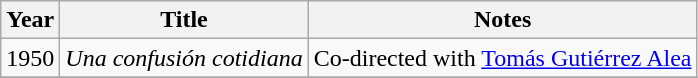<table class="wikitable">
<tr>
<th>Year</th>
<th>Title</th>
<th>Notes</th>
</tr>
<tr>
<td>1950</td>
<td><em>Una confusión cotidiana</em></td>
<td>Co-directed with <a href='#'>Tomás Gutiérrez Alea</a></td>
</tr>
<tr>
</tr>
</table>
